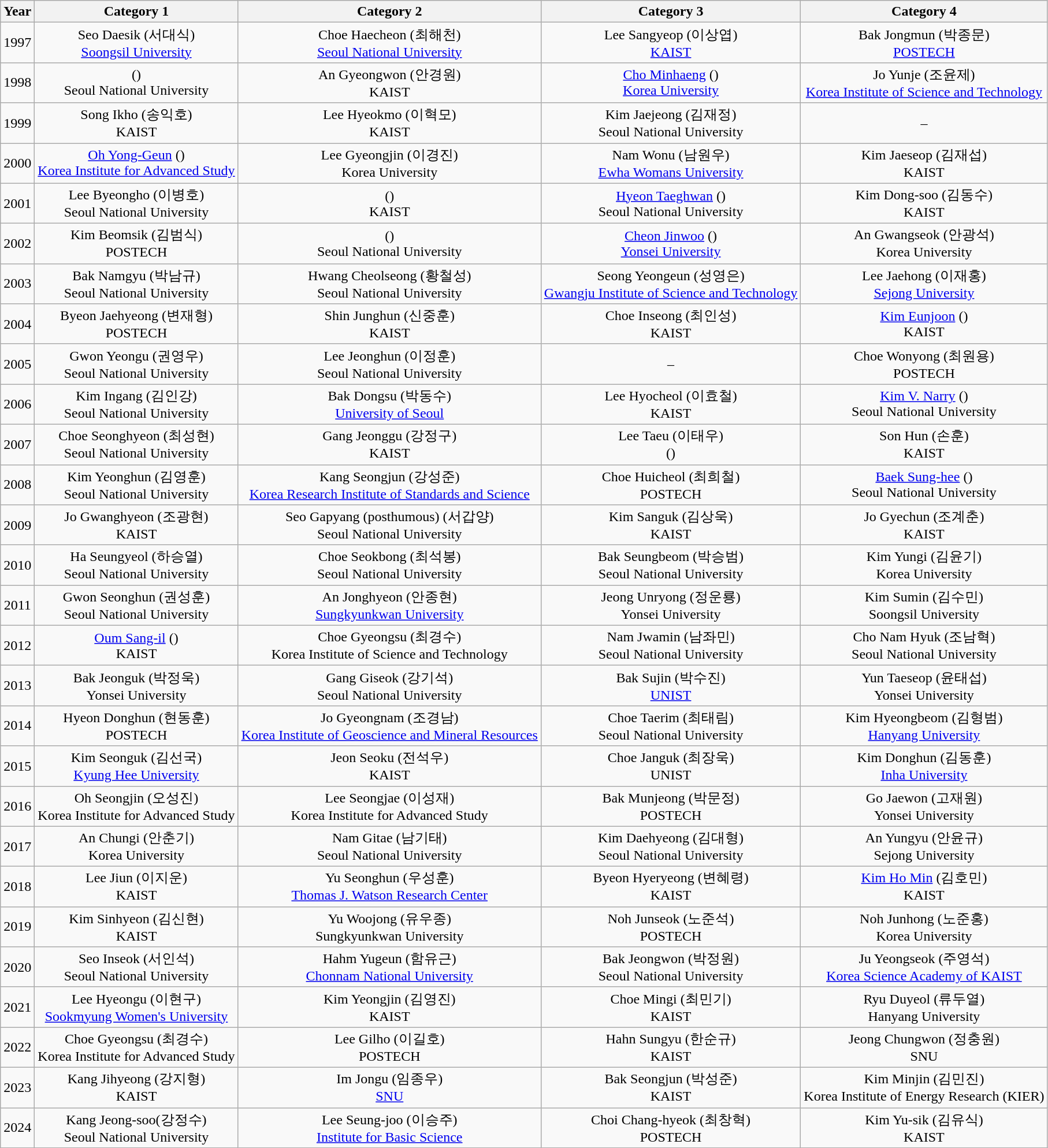<table class="wikitable" style="text-align:center;">
<tr>
<th>Year</th>
<th>Category 1</th>
<th>Category 2</th>
<th>Category 3</th>
<th>Category 4</th>
</tr>
<tr>
<td>1997</td>
<td>Seo Daesik (서대식)<br><a href='#'>Soongsil University</a></td>
<td>Choe Haecheon (최해천)<br><a href='#'>Seoul National University</a></td>
<td>Lee Sangyeop (이상엽)<br><a href='#'>KAIST</a></td>
<td>Bak Jongmun (박종문)<br><a href='#'>POSTECH</a></td>
</tr>
<tr>
<td>1998</td>
<td> ()<br>Seoul National University</td>
<td>An Gyeongwon (안경원)<br>KAIST</td>
<td><a href='#'>Cho Minhaeng</a> ()<br><a href='#'>Korea University</a></td>
<td>Jo Yunje (조윤제)<br><a href='#'>Korea Institute of Science and Technology</a></td>
</tr>
<tr>
<td>1999</td>
<td>Song Ikho (송익호)<br>KAIST</td>
<td>Lee Hyeokmo (이혁모)<br>KAIST</td>
<td>Kim Jaejeong (김재정)<br>Seoul National University</td>
<td>–</td>
</tr>
<tr>
<td>2000</td>
<td><a href='#'>Oh Yong-Geun</a> ()<br><a href='#'>Korea Institute for Advanced Study</a></td>
<td>Lee Gyeongjin (이경진)<br>Korea University</td>
<td>Nam Wonu (남원우)<br><a href='#'>Ewha Womans University</a></td>
<td>Kim Jaeseop (김재섭)<br>KAIST</td>
</tr>
<tr>
<td>2001</td>
<td>Lee Byeongho (이병호)<br>Seoul National University</td>
<td> ()<br>KAIST</td>
<td><a href='#'>Hyeon Taeghwan</a> ()<br>Seoul National University</td>
<td>Kim Dong-soo (김동수)<br>KAIST</td>
</tr>
<tr>
<td>2002</td>
<td>Kim Beomsik (김범식)<br>POSTECH</td>
<td> ()<br>Seoul National University</td>
<td><a href='#'>Cheon Jinwoo</a> ()<br><a href='#'>Yonsei University</a></td>
<td>An Gwangseok (안광석)<br>Korea University</td>
</tr>
<tr>
<td>2003</td>
<td>Bak Namgyu (박남규)<br>Seoul National University</td>
<td>Hwang Cheolseong (황철성)<br>Seoul National University</td>
<td>Seong Yeongeun (성영은)<br><a href='#'>Gwangju Institute of Science and Technology</a></td>
<td>Lee Jaehong (이재홍)<br><a href='#'>Sejong University</a></td>
</tr>
<tr>
<td>2004</td>
<td>Byeon Jaehyeong (변재형)<br>POSTECH</td>
<td>Shin Junghun (신중훈)<br>KAIST</td>
<td>Choe Inseong (최인성)<br>KAIST</td>
<td><a href='#'>Kim Eunjoon</a> ()<br>KAIST</td>
</tr>
<tr>
<td>2005</td>
<td>Gwon Yeongu (권영우)<br>Seoul National University</td>
<td>Lee Jeonghun (이정훈)<br>Seoul National University</td>
<td>–</td>
<td>Choe Wonyong (최원용)<br>POSTECH</td>
</tr>
<tr>
<td>2006</td>
<td>Kim Ingang (김인강)<br>Seoul National University</td>
<td>Bak Dongsu (박동수)<br><a href='#'>University of Seoul</a></td>
<td>Lee Hyocheol (이효철)<br>KAIST</td>
<td><a href='#'>Kim V. Narry</a> ()<br>Seoul National University</td>
</tr>
<tr>
<td>2007</td>
<td>Choe Seonghyeon (최성현)<br>Seoul National University</td>
<td>Gang Jeonggu (강정구)<br>KAIST</td>
<td>Lee Taeu (이태우)<br> ()</td>
<td>Son Hun (손훈)<br>KAIST</td>
</tr>
<tr>
<td>2008</td>
<td>Kim Yeonghun (김영훈)<br>Seoul National University</td>
<td>Kang Seongjun (강성준)<br><a href='#'>Korea Research Institute of Standards and Science</a></td>
<td>Choe Huicheol (최희철)<br>POSTECH</td>
<td><a href='#'>Baek Sung-hee</a> ()<br>Seoul National University</td>
</tr>
<tr>
<td>2009</td>
<td>Jo Gwanghyeon (조광현)<br>KAIST</td>
<td>Seo Gapyang (posthumous) (서갑양)<br>Seoul National University</td>
<td>Kim Sanguk (김상욱)<br>KAIST</td>
<td>Jo Gyechun (조계춘)<br>KAIST</td>
</tr>
<tr>
<td>2010</td>
<td>Ha Seungyeol (하승열)<br>Seoul National University</td>
<td>Choe Seokbong (최석봉)<br>Seoul National University</td>
<td>Bak Seungbeom (박승범)<br>Seoul National University</td>
<td>Kim Yungi (김윤기)<br>Korea University</td>
</tr>
<tr>
<td>2011</td>
<td>Gwon Seonghun (권성훈)<br>Seoul National University</td>
<td>An Jonghyeon (안종현)<br><a href='#'>Sungkyunkwan University</a></td>
<td>Jeong Unryong (정운룡)<br>Yonsei University</td>
<td>Kim Sumin (김수민)<br>Soongsil University</td>
</tr>
<tr>
<td>2012</td>
<td><a href='#'>Oum Sang-il</a> ()<br>KAIST</td>
<td>Choe Gyeongsu (최경수)<br>Korea Institute of Science and Technology</td>
<td>Nam Jwamin (남좌민)<br>Seoul National University</td>
<td>Cho Nam Hyuk (조남혁)<br>Seoul National University</td>
</tr>
<tr>
<td>2013</td>
<td>Bak Jeonguk (박정욱)<br>Yonsei University</td>
<td>Gang Giseok (강기석)<br>Seoul National University</td>
<td>Bak Sujin (박수진)<br><a href='#'>UNIST</a></td>
<td>Yun Taeseop (윤태섭)<br>Yonsei University</td>
</tr>
<tr>
<td>2014</td>
<td>Hyeon Donghun (현동훈)<br>POSTECH</td>
<td>Jo Gyeongnam (조경남)<br><a href='#'>Korea Institute of Geoscience and Mineral Resources</a></td>
<td>Choe Taerim (최태림)<br>Seoul National University</td>
<td>Kim Hyeongbeom (김형범)<br><a href='#'>Hanyang University</a></td>
</tr>
<tr>
<td>2015</td>
<td>Kim Seonguk (김선국)<br><a href='#'>Kyung Hee University</a></td>
<td>Jeon Seoku (전석우)<br>KAIST</td>
<td>Choe Janguk (최장욱)<br>UNIST</td>
<td>Kim Donghun (김동훈)<br><a href='#'>Inha University</a></td>
</tr>
<tr>
<td>2016</td>
<td>Oh Seongjin (오성진)<br>Korea Institute for Advanced Study</td>
<td>Lee Seongjae (이성재)<br>Korea Institute for Advanced Study</td>
<td>Bak Munjeong (박문정)<br>POSTECH</td>
<td>Go Jaewon (고재원)<br>Yonsei University</td>
</tr>
<tr>
<td>2017</td>
<td>An Chungi (안춘기)<br>Korea University</td>
<td>Nam Gitae (남기태)<br>Seoul National University</td>
<td>Kim Daehyeong (김대형)<br>Seoul National University</td>
<td>An Yungyu (안윤규)<br>Sejong University</td>
</tr>
<tr>
<td>2018</td>
<td>Lee Jiun (이지운)<br>KAIST</td>
<td>Yu Seonghun (우성훈)<br><a href='#'>Thomas J. Watson Research Center</a></td>
<td>Byeon Hyeryeong (변혜령)<br>KAIST</td>
<td><a href='#'>Kim Ho Min</a> (김호민)<br>KAIST</td>
</tr>
<tr>
<td>2019</td>
<td>Kim Sinhyeon (김신현)<br>KAIST</td>
<td>Yu Woojong (유우종)<br>Sungkyunkwan University</td>
<td>Noh Junseok (노준석)<br>POSTECH</td>
<td>Noh Junhong (노준홍)<br>Korea University</td>
</tr>
<tr>
<td>2020</td>
<td>Seo Inseok (서인석)<br>Seoul National University</td>
<td>Hahm Yugeun (함유근)<br><a href='#'>Chonnam National University</a></td>
<td>Bak Jeongwon (박정원)<br>Seoul National University</td>
<td>Ju Yeongseok (주영석)<br><a href='#'>Korea Science Academy of KAIST</a></td>
</tr>
<tr>
<td>2021</td>
<td>Lee Hyeongu (이현구)<br><a href='#'>Sookmyung Women's University</a></td>
<td>Kim Yeongjin (김영진)<br>KAIST</td>
<td>Choe Mingi (최민기)<br>KAIST</td>
<td>Ryu Duyeol (류두열)<br>Hanyang University</td>
</tr>
<tr>
<td>2022</td>
<td>Choe Gyeongsu (최경수)<br>Korea Institute for Advanced Study</td>
<td>Lee Gilho (이길호)<br>POSTECH</td>
<td>Hahn Sungyu (한순규)<br>KAIST</td>
<td>Jeong Chungwon (정충원)<br>SNU</td>
</tr>
<tr>
<td>2023</td>
<td>Kang Jihyeong (강지형)<br>KAIST</td>
<td>Im Jongu (임종우)<br><a href='#'>SNU</a></td>
<td>Bak Seongjun (박성준)<br>KAIST</td>
<td>Kim Minjin (김민진)<br>Korea Institute of Energy Research (KIER)</td>
</tr>
<tr>
<td>2024</td>
<td>Kang Jeong-soo(강정수)<br>Seoul National University</td>
<td>Lee Seung-joo (이승주)<br><a href='#'>Institute for Basic Science</a></td>
<td>Choi Chang-hyeok (최창혁)<br>POSTECH</td>
<td>Kim Yu-sik (김유식)<br>KAIST</td>
</tr>
</table>
